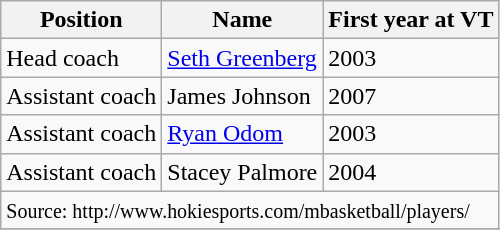<table class="wikitable">
<tr>
<th><strong>Position</strong></th>
<th><strong>Name</strong></th>
<th><strong>First year at VT</strong></th>
</tr>
<tr>
<td>Head coach</td>
<td><a href='#'>Seth Greenberg</a></td>
<td>2003</td>
</tr>
<tr>
<td>Assistant coach</td>
<td>James Johnson</td>
<td>2007</td>
</tr>
<tr>
<td>Assistant coach</td>
<td><a href='#'>Ryan Odom</a></td>
<td>2003</td>
</tr>
<tr>
<td>Assistant coach</td>
<td>Stacey Palmore</td>
<td>2004</td>
</tr>
<tr>
<td colspan=4><small>Source: http://www.hokiesports.com/mbasketball/players/</small></td>
</tr>
<tr>
</tr>
</table>
